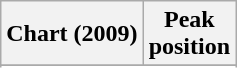<table class="wikitable sortable plainrowheaders" style="text-align:center">
<tr>
<th scope="col">Chart (2009)</th>
<th scope="col">Peak<br> position</th>
</tr>
<tr>
</tr>
<tr>
</tr>
</table>
